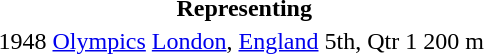<table>
<tr>
<th colspan="6">Representing </th>
</tr>
<tr>
<td>1948</td>
<td><a href='#'>Olympics</a></td>
<td><a href='#'>London</a>, <a href='#'>England</a></td>
<td>5th, Qtr 1</td>
<td>200 m</td>
<td><a href='#'></a></td>
</tr>
</table>
